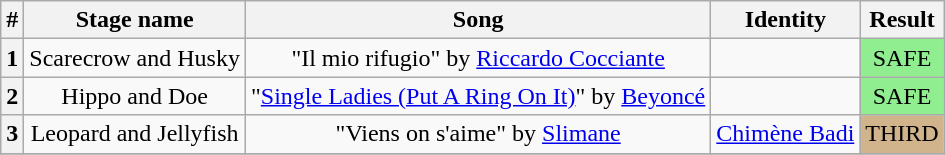<table class="wikitable plainrowheaders" style="text-align: center;">
<tr>
<th>#</th>
<th>Stage name</th>
<th>Song</th>
<th>Identity</th>
<th>Result</th>
</tr>
<tr>
<th>1</th>
<td>Scarecrow and Husky</td>
<td>"Il mio rifugio" by <a href='#'>Riccardo Cocciante</a></td>
<td></td>
<td bgcolor=lightgreen>SAFE</td>
</tr>
<tr>
<th>2</th>
<td>Hippo and Doe</td>
<td>"<a href='#'>Single Ladies (Put A Ring On It)</a>" by <a href='#'>Beyoncé</a></td>
<td></td>
<td bgcolor="lightgreen">SAFE</td>
</tr>
<tr>
<th>3</th>
<td>Leopard and Jellyfish</td>
<td>"Viens on s'aime" by <a href='#'>Slimane</a></td>
<td><a href='#'>Chimène Badi</a></td>
<td bgcolor="tan">THIRD</td>
</tr>
<tr>
</tr>
</table>
